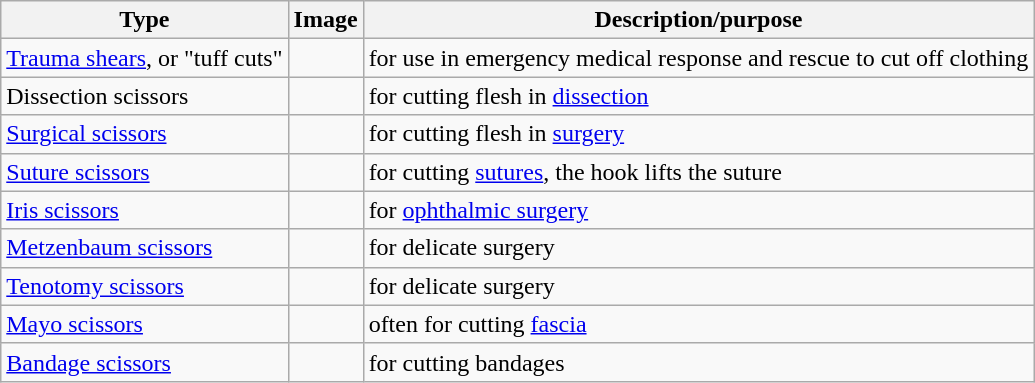<table class="wikitable">
<tr>
<th>Type</th>
<th>Image</th>
<th>Description/purpose</th>
</tr>
<tr>
<td><a href='#'>Trauma shears</a>, or "tuff cuts"</td>
<td></td>
<td>for use in emergency medical response and rescue to cut off clothing</td>
</tr>
<tr>
<td>Dissection scissors</td>
<td></td>
<td>for cutting flesh in <a href='#'>dissection</a></td>
</tr>
<tr>
<td><a href='#'>Surgical scissors</a></td>
<td></td>
<td>for cutting flesh in <a href='#'>surgery</a></td>
</tr>
<tr>
<td><a href='#'>Suture scissors</a></td>
<td></td>
<td>for cutting <a href='#'>sutures</a>, the hook lifts the suture</td>
</tr>
<tr>
<td><a href='#'>Iris scissors</a></td>
<td></td>
<td>for <a href='#'>ophthalmic surgery</a></td>
</tr>
<tr>
<td><a href='#'>Metzenbaum scissors</a></td>
<td></td>
<td>for delicate surgery</td>
</tr>
<tr>
<td><a href='#'>Tenotomy scissors</a></td>
<td></td>
<td>for delicate surgery</td>
</tr>
<tr>
<td><a href='#'>Mayo scissors</a></td>
<td></td>
<td>often for cutting <a href='#'>fascia</a></td>
</tr>
<tr>
<td><a href='#'>Bandage scissors</a></td>
<td></td>
<td>for cutting bandages</td>
</tr>
</table>
